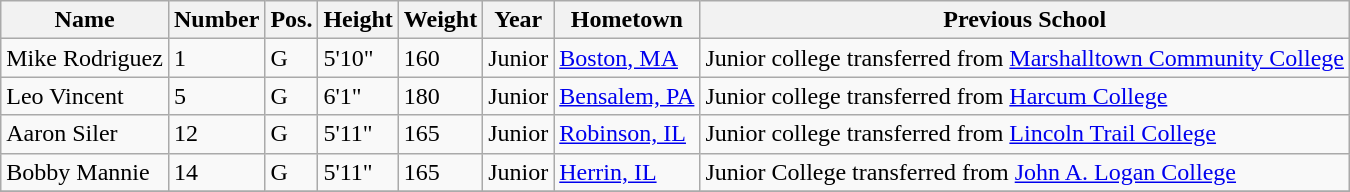<table class="wikitable sortable" border="1">
<tr>
<th>Name</th>
<th>Number</th>
<th>Pos.</th>
<th>Height</th>
<th>Weight</th>
<th>Year</th>
<th>Hometown</th>
<th class="unsortable">Previous School</th>
</tr>
<tr>
<td>Mike Rodriguez</td>
<td>1</td>
<td>G</td>
<td>5'10"</td>
<td>160</td>
<td>Junior</td>
<td><a href='#'>Boston, MA</a></td>
<td>Junior college transferred from <a href='#'>Marshalltown Community College</a></td>
</tr>
<tr>
<td>Leo Vincent</td>
<td>5</td>
<td>G</td>
<td>6'1"</td>
<td>180</td>
<td>Junior</td>
<td><a href='#'>Bensalem, PA</a></td>
<td>Junior college transferred from <a href='#'>Harcum College</a></td>
</tr>
<tr>
<td>Aaron Siler</td>
<td>12</td>
<td>G</td>
<td>5'11"</td>
<td>165</td>
<td>Junior</td>
<td><a href='#'>Robinson, IL</a></td>
<td>Junior college transferred from <a href='#'>Lincoln Trail College</a></td>
</tr>
<tr>
<td>Bobby Mannie</td>
<td>14</td>
<td>G</td>
<td>5'11"</td>
<td>165</td>
<td>Junior</td>
<td><a href='#'>Herrin, IL</a></td>
<td>Junior College transferred from <a href='#'>John A. Logan College</a></td>
</tr>
<tr>
</tr>
</table>
